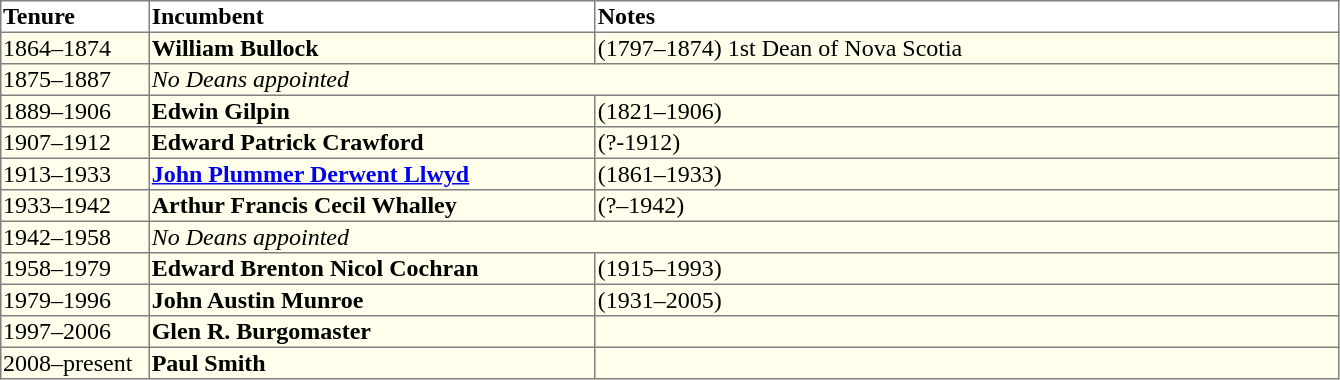<table border=1 style="border-collapse: collapse">
<tr align=left>
<th width="10%">Tenure</th>
<th width="30%">Incumbent</th>
<th width="50%">Notes</th>
</tr>
<tr valign=top bgcolor="#ffffec">
<td>1864–1874</td>
<td><strong>William Bullock</strong></td>
<td>(1797–1874) 1st Dean of Nova Scotia</td>
</tr>
<tr valign=top bgcolor="#ffffec">
<td>1875–1887</td>
<td colspan = "2"><em>No Deans appointed</em></td>
</tr>
<tr valign=top bgcolor="#ffffec">
<td>1889–1906</td>
<td><strong>Edwin Gilpin</strong></td>
<td>(1821–1906)</td>
</tr>
<tr valign=top bgcolor="#ffffec">
<td>1907–1912</td>
<td><strong>Edward Patrick Crawford</strong></td>
<td>(?-1912)</td>
</tr>
<tr valign=top bgcolor="#ffffec">
<td>1913–1933</td>
<td><strong><a href='#'>John Plummer Derwent Llwyd</a></strong></td>
<td>(1861–1933)</td>
</tr>
<tr valign=top bgcolor="#ffffec">
<td>1933–1942</td>
<td><strong>Arthur Francis Cecil Whalley</strong></td>
<td>(?–1942)</td>
</tr>
<tr valign=top bgcolor="#ffffec">
<td>1942–1958</td>
<td colspan = "2"><em>No Deans appointed</em></td>
</tr>
<tr valign=top bgcolor="#ffffec">
<td>1958–1979</td>
<td><strong>Edward Brenton Nicol Cochran</strong></td>
<td>(1915–1993)</td>
</tr>
<tr valign=top bgcolor="#ffffec">
<td>1979–1996</td>
<td><strong>John Austin Munroe</strong></td>
<td>(1931–2005)</td>
</tr>
<tr valign=top bgcolor="#ffffec">
<td>1997–2006</td>
<td><strong>Glen R. Burgomaster</strong></td>
<td></td>
</tr>
<tr valign=top bgcolor="#ffffec">
<td>2008–present</td>
<td><strong>Paul Smith</strong></td>
<td></td>
</tr>
</table>
